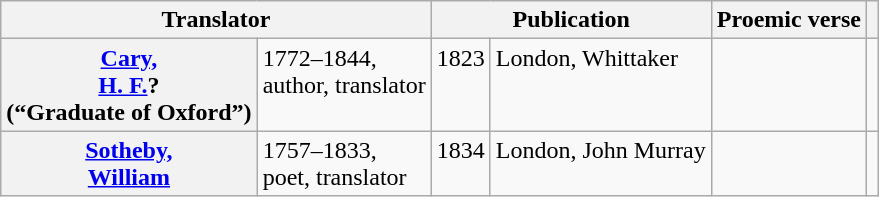<table class="wikitable" ">
<tr>
<th scope="col" colspan="2">Translator</th>
<th scope="col" colspan="2">Publication</th>
<th scope="col">Proemic verse</th>
<th scope="col"></th>
</tr>
<tr valign="top">
<th><a href='#'>Cary,<br>H. F.</a>?<br> (“Graduate of Oxford”)</th>
<td>1772–1844,<br>author, translator</td>
<td>1823</td>
<td>London, Whittaker</td>
<td style=white-space:nowrap><br><blockquote></blockquote></td>
<td></td>
</tr>
<tr valign="top">
<th><a href='#'>Sotheby,<br>William</a></th>
<td>1757–1833,<br>poet, translator</td>
<td>1834</td>
<td>London, John Murray</td>
<td style=white-space:nowrap><br><blockquote></blockquote></td>
<td></td>
</tr>
</table>
